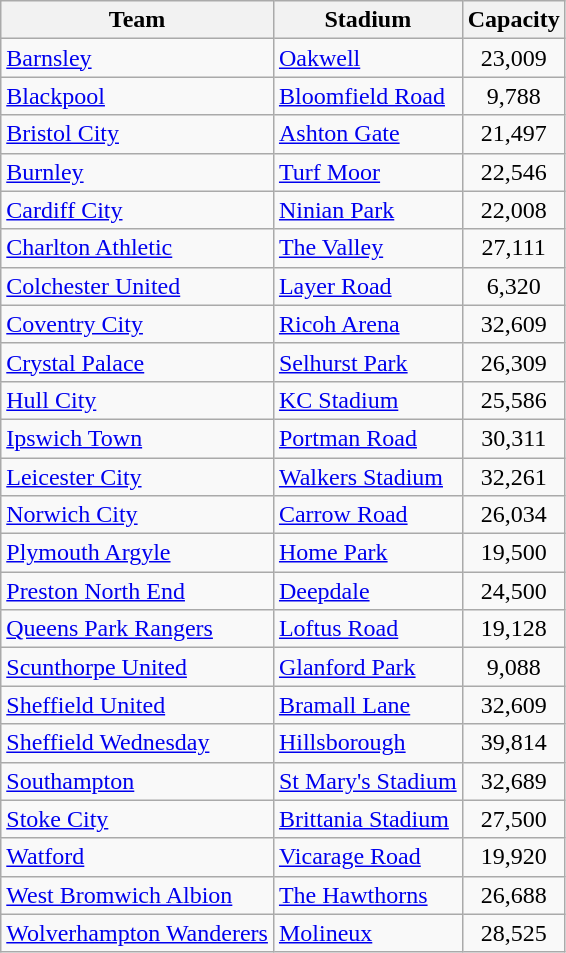<table class="wikitable sortable">
<tr>
<th>Team</th>
<th>Stadium</th>
<th>Capacity</th>
</tr>
<tr>
<td><a href='#'>Barnsley</a></td>
<td><a href='#'>Oakwell</a></td>
<td align="center">23,009</td>
</tr>
<tr>
<td><a href='#'>Blackpool</a></td>
<td><a href='#'>Bloomfield Road</a></td>
<td align="center">9,788</td>
</tr>
<tr>
<td><a href='#'>Bristol City</a></td>
<td><a href='#'>Ashton Gate</a></td>
<td align="center">21,497</td>
</tr>
<tr>
<td><a href='#'>Burnley</a></td>
<td><a href='#'>Turf Moor</a></td>
<td align="center">22,546</td>
</tr>
<tr>
<td><a href='#'>Cardiff City</a></td>
<td><a href='#'>Ninian Park</a></td>
<td align="center">22,008</td>
</tr>
<tr>
<td><a href='#'>Charlton Athletic</a></td>
<td><a href='#'>The Valley</a></td>
<td align="center">27,111</td>
</tr>
<tr>
<td><a href='#'>Colchester United</a></td>
<td><a href='#'>Layer Road</a></td>
<td align="center">6,320</td>
</tr>
<tr>
<td><a href='#'>Coventry City</a></td>
<td><a href='#'>Ricoh Arena</a></td>
<td align="center">32,609</td>
</tr>
<tr>
<td><a href='#'>Crystal Palace</a></td>
<td><a href='#'>Selhurst Park</a></td>
<td align="center">26,309</td>
</tr>
<tr>
<td><a href='#'>Hull City</a></td>
<td><a href='#'>KC Stadium</a></td>
<td align="center">25,586</td>
</tr>
<tr>
<td><a href='#'>Ipswich Town</a></td>
<td><a href='#'>Portman Road</a></td>
<td align="center">30,311</td>
</tr>
<tr>
<td><a href='#'>Leicester City</a></td>
<td><a href='#'>Walkers Stadium</a></td>
<td align="center">32,261</td>
</tr>
<tr>
<td><a href='#'>Norwich City</a></td>
<td><a href='#'>Carrow Road</a></td>
<td align="center">26,034</td>
</tr>
<tr>
<td><a href='#'>Plymouth Argyle</a></td>
<td><a href='#'>Home Park</a></td>
<td align="center">19,500</td>
</tr>
<tr>
<td><a href='#'>Preston North End</a></td>
<td><a href='#'>Deepdale</a></td>
<td align="center">24,500</td>
</tr>
<tr>
<td><a href='#'>Queens Park Rangers</a></td>
<td><a href='#'>Loftus Road</a></td>
<td align="center">19,128</td>
</tr>
<tr>
<td><a href='#'>Scunthorpe United</a></td>
<td><a href='#'>Glanford Park</a></td>
<td align="center">9,088</td>
</tr>
<tr>
<td><a href='#'>Sheffield United</a></td>
<td><a href='#'>Bramall Lane</a></td>
<td align="center">32,609</td>
</tr>
<tr>
<td><a href='#'>Sheffield Wednesday</a></td>
<td><a href='#'>Hillsborough</a></td>
<td align="center">39,814</td>
</tr>
<tr>
<td><a href='#'>Southampton</a></td>
<td><a href='#'>St Mary's Stadium</a></td>
<td align="center">32,689</td>
</tr>
<tr>
<td><a href='#'>Stoke City</a></td>
<td><a href='#'>Brittania Stadium</a></td>
<td align="center">27,500</td>
</tr>
<tr>
<td><a href='#'>Watford</a></td>
<td><a href='#'>Vicarage Road</a></td>
<td align="center">19,920</td>
</tr>
<tr>
<td><a href='#'>West Bromwich Albion</a></td>
<td><a href='#'>The Hawthorns</a></td>
<td align="center">26,688</td>
</tr>
<tr>
<td><a href='#'>Wolverhampton Wanderers</a></td>
<td><a href='#'>Molineux</a></td>
<td align="center">28,525</td>
</tr>
</table>
